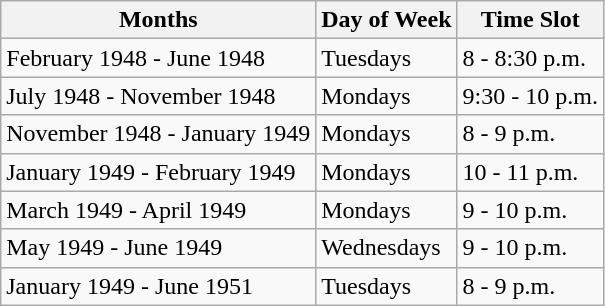<table class="wikitable">
<tr>
<th>Months</th>
<th>Day of Week</th>
<th>Time Slot</th>
</tr>
<tr>
<td>February 1948 - June 1948</td>
<td>Tuesdays</td>
<td>8 - 8:30 p.m.</td>
</tr>
<tr>
<td>July 1948 -  November 1948</td>
<td>Mondays</td>
<td>9:30 - 10 p.m.</td>
</tr>
<tr>
<td>November 1948 - January 1949</td>
<td>Mondays</td>
<td>8 - 9 p.m.</td>
</tr>
<tr>
<td>January 1949 - February 1949</td>
<td>Mondays</td>
<td>10 - 11 p.m.</td>
</tr>
<tr>
<td>March 1949 - April 1949</td>
<td>Mondays</td>
<td>9 - 10 p.m.</td>
</tr>
<tr>
<td>May 1949 - June 1949</td>
<td>Wednesdays</td>
<td>9 - 10 p.m.</td>
</tr>
<tr>
<td>January 1949 - June 1951</td>
<td>Tuesdays</td>
<td>8 - 9 p.m.</td>
</tr>
</table>
